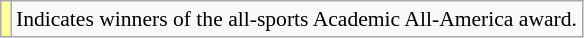<table class="wikitable" style="font-size:90%;">
<tr>
<td style="background-color:#FFFF99"></td>
<td>Indicates winners of the all-sports Academic All-America award.</td>
</tr>
</table>
